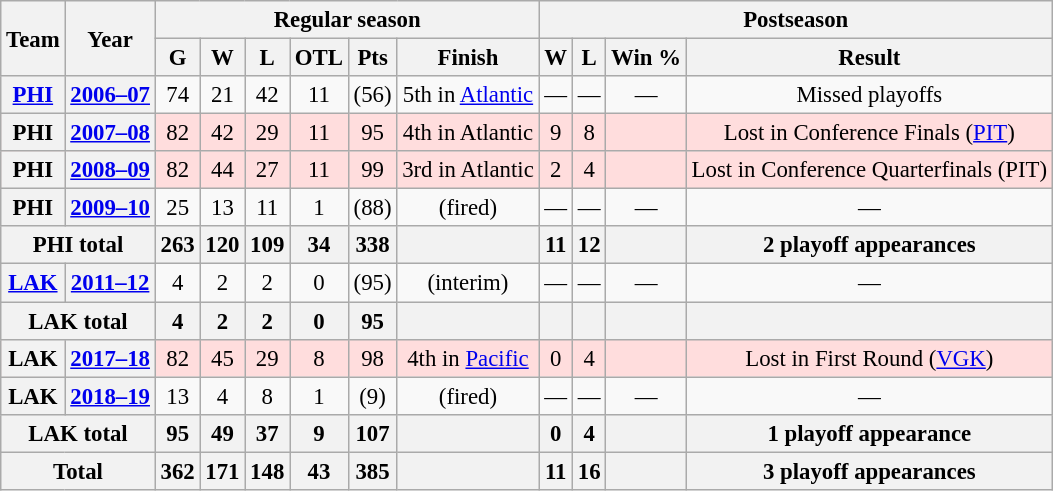<table class="wikitable" style="font-size: 95%; text-align:center;">
<tr>
<th rowspan="2">Team</th>
<th rowspan="2">Year</th>
<th colspan="6">Regular season</th>
<th colspan="5">Postseason</th>
</tr>
<tr>
<th>G</th>
<th>W</th>
<th>L</th>
<th>OTL</th>
<th>Pts</th>
<th>Finish</th>
<th>W</th>
<th>L</th>
<th>Win %</th>
<th>Result</th>
</tr>
<tr>
<th><a href='#'>PHI</a></th>
<th><a href='#'>2006–07</a></th>
<td>74</td>
<td>21</td>
<td>42</td>
<td>11</td>
<td>(56)</td>
<td>5th in <a href='#'>Atlantic</a></td>
<td>—</td>
<td>—</td>
<td>—</td>
<td>Missed playoffs</td>
</tr>
<tr style="background:#fdd;">
<th>PHI</th>
<th><a href='#'>2007–08</a></th>
<td>82</td>
<td>42</td>
<td>29</td>
<td>11</td>
<td>95</td>
<td>4th in Atlantic</td>
<td>9</td>
<td>8</td>
<td></td>
<td>Lost in Conference Finals (<a href='#'>PIT</a>)</td>
</tr>
<tr style="background:#fdd;">
<th>PHI</th>
<th><a href='#'>2008–09</a></th>
<td>82</td>
<td>44</td>
<td>27</td>
<td>11</td>
<td>99</td>
<td>3rd in Atlantic</td>
<td>2</td>
<td>4</td>
<td></td>
<td>Lost in Conference Quarterfinals (PIT)</td>
</tr>
<tr>
<th>PHI</th>
<th><a href='#'>2009–10</a></th>
<td>25</td>
<td>13</td>
<td>11</td>
<td>1</td>
<td>(88)</td>
<td>(fired)</td>
<td>—</td>
<td>—</td>
<td>—</td>
<td>—</td>
</tr>
<tr>
<th colspan="2">PHI total</th>
<th>263</th>
<th>120</th>
<th>109</th>
<th>34</th>
<th>338</th>
<th> </th>
<th>11</th>
<th>12</th>
<th></th>
<th>2 playoff appearances</th>
</tr>
<tr>
<th><a href='#'>LAK</a></th>
<th><a href='#'>2011–12</a></th>
<td>4</td>
<td>2</td>
<td>2</td>
<td>0</td>
<td>(95)</td>
<td>(interim)</td>
<td>—</td>
<td>—</td>
<td>—</td>
<td>—</td>
</tr>
<tr>
<th colspan="2">LAK total</th>
<th>4</th>
<th>2</th>
<th>2</th>
<th>0</th>
<th>95</th>
<th> </th>
<th></th>
<th></th>
<th></th>
<th> </th>
</tr>
<tr style="background:#fdd;">
<th>LAK</th>
<th><a href='#'>2017–18</a></th>
<td>82</td>
<td>45</td>
<td>29</td>
<td>8</td>
<td>98</td>
<td>4th in <a href='#'>Pacific</a></td>
<td>0</td>
<td>4</td>
<td></td>
<td>Lost in First Round (<a href='#'>VGK</a>)</td>
</tr>
<tr>
<th>LAK</th>
<th><a href='#'>2018–19</a></th>
<td>13</td>
<td>4</td>
<td>8</td>
<td>1</td>
<td>(9)</td>
<td>(fired)</td>
<td>—</td>
<td>—</td>
<td>—</td>
<td>—</td>
</tr>
<tr>
<th colspan="2">LAK total</th>
<th>95</th>
<th>49</th>
<th>37</th>
<th>9</th>
<th>107</th>
<th> </th>
<th>0</th>
<th>4</th>
<th></th>
<th>1 playoff appearance</th>
</tr>
<tr>
<th colspan="2">Total</th>
<th>362</th>
<th>171</th>
<th>148</th>
<th>43</th>
<th>385</th>
<th></th>
<th>11</th>
<th>16</th>
<th></th>
<th>3 playoff appearances</th>
</tr>
</table>
